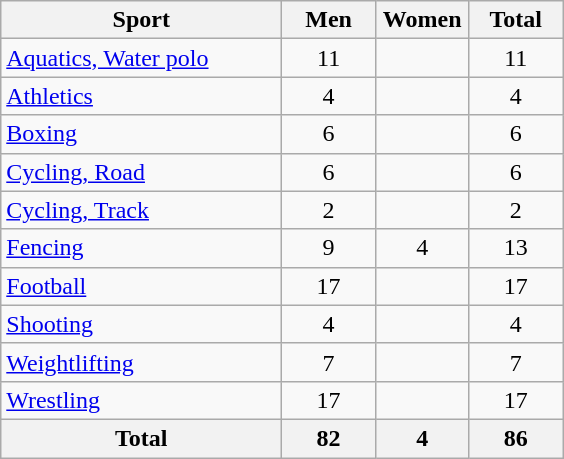<table class="wikitable sortable" style="text-align:center;">
<tr>
<th width=180>Sport</th>
<th width=55>Men</th>
<th width=55>Women</th>
<th width=55>Total</th>
</tr>
<tr>
<td align=left><a href='#'>Aquatics, Water polo</a></td>
<td>11</td>
<td></td>
<td>11</td>
</tr>
<tr>
<td align=left><a href='#'>Athletics</a></td>
<td>4</td>
<td></td>
<td>4</td>
</tr>
<tr>
<td align=left><a href='#'>Boxing</a></td>
<td>6</td>
<td></td>
<td>6</td>
</tr>
<tr>
<td align=left><a href='#'>Cycling, Road</a></td>
<td>6</td>
<td></td>
<td>6</td>
</tr>
<tr>
<td align=left><a href='#'>Cycling, Track</a></td>
<td>2</td>
<td></td>
<td>2</td>
</tr>
<tr>
<td align=left><a href='#'>Fencing</a></td>
<td>9</td>
<td>4</td>
<td>13</td>
</tr>
<tr>
<td align=left><a href='#'>Football</a></td>
<td>17</td>
<td></td>
<td>17</td>
</tr>
<tr>
<td align=left><a href='#'>Shooting</a></td>
<td>4</td>
<td></td>
<td>4</td>
</tr>
<tr>
<td align=left><a href='#'>Weightlifting</a></td>
<td>7</td>
<td></td>
<td>7</td>
</tr>
<tr>
<td align=left><a href='#'>Wrestling</a></td>
<td>17</td>
<td></td>
<td>17</td>
</tr>
<tr class="sortbottom">
<th>Total</th>
<th>82</th>
<th>4</th>
<th>86</th>
</tr>
</table>
